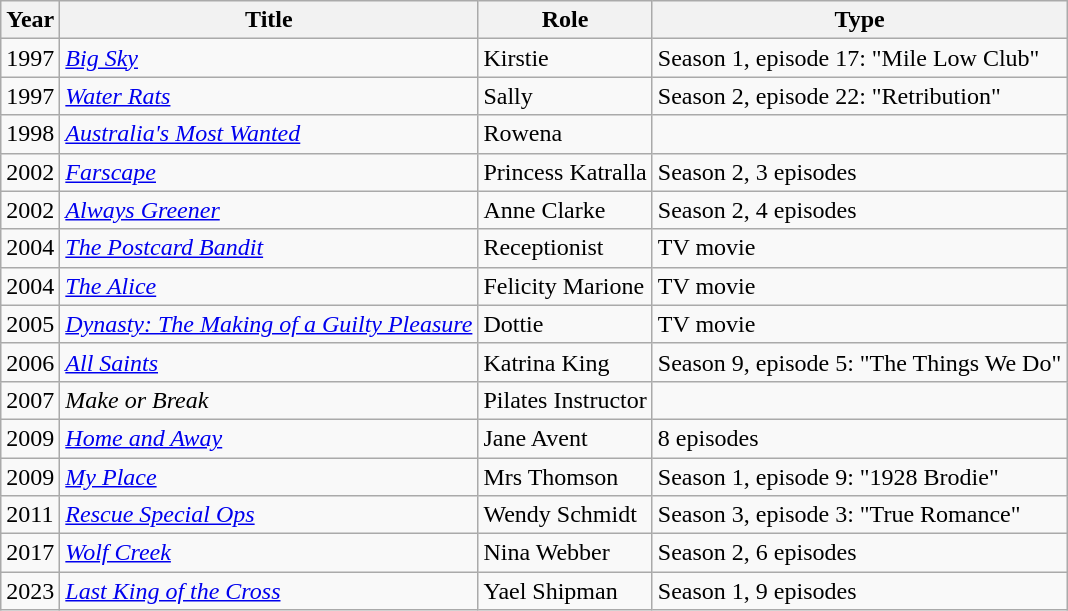<table class="wikitable">
<tr>
<th>Year</th>
<th>Title</th>
<th>Role</th>
<th>Type</th>
</tr>
<tr>
<td>1997</td>
<td><em><a href='#'>Big Sky</a></em></td>
<td>Kirstie</td>
<td>Season 1, episode 17: "Mile Low Club"</td>
</tr>
<tr>
<td>1997</td>
<td><em><a href='#'>Water Rats</a></em></td>
<td>Sally</td>
<td>Season 2, episode 22: "Retribution"</td>
</tr>
<tr>
<td>1998</td>
<td><em><a href='#'>Australia's Most Wanted</a></em></td>
<td>Rowena</td>
<td></td>
</tr>
<tr>
<td>2002</td>
<td><em><a href='#'>Farscape</a></em></td>
<td>Princess Katralla</td>
<td>Season 2, 3 episodes</td>
</tr>
<tr>
<td>2002</td>
<td><em><a href='#'>Always Greener</a></em></td>
<td>Anne Clarke</td>
<td>Season 2, 4 episodes</td>
</tr>
<tr>
<td>2004</td>
<td><em><a href='#'>The Postcard Bandit</a></em></td>
<td>Receptionist</td>
<td>TV movie</td>
</tr>
<tr>
<td>2004</td>
<td><em><a href='#'>The Alice</a></em></td>
<td>Felicity Marione</td>
<td>TV movie</td>
</tr>
<tr>
<td>2005</td>
<td><em><a href='#'>Dynasty: The Making of a Guilty Pleasure</a></em></td>
<td>Dottie</td>
<td>TV movie</td>
</tr>
<tr>
<td>2006</td>
<td><em><a href='#'>All Saints</a></em></td>
<td>Katrina King</td>
<td>Season 9, episode 5: "The Things We Do"</td>
</tr>
<tr>
<td>2007</td>
<td><em>Make or Break</em></td>
<td>Pilates Instructor</td>
<td></td>
</tr>
<tr>
<td>2009</td>
<td><em><a href='#'>Home and Away</a></em></td>
<td>Jane Avent</td>
<td>8 episodes</td>
</tr>
<tr>
<td>2009</td>
<td><em><a href='#'>My Place</a></em></td>
<td>Mrs Thomson</td>
<td>Season 1, episode 9: "1928 Brodie"</td>
</tr>
<tr>
<td>2011</td>
<td><em><a href='#'>Rescue Special Ops</a></em></td>
<td>Wendy Schmidt</td>
<td>Season 3, episode 3: "True Romance"</td>
</tr>
<tr>
<td>2017</td>
<td><em><a href='#'>Wolf Creek</a></em></td>
<td>Nina Webber</td>
<td>Season 2, 6 episodes</td>
</tr>
<tr>
<td>2023</td>
<td><em><a href='#'>Last King of the Cross</a></em></td>
<td>Yael Shipman</td>
<td>Season 1, 9 episodes</td>
</tr>
</table>
